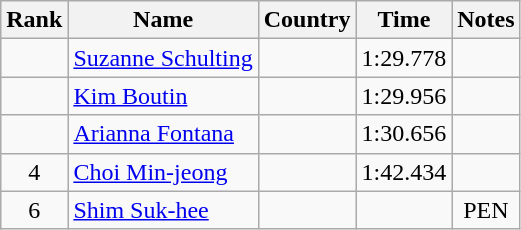<table class="wikitable sortable" style="text-align:center">
<tr>
<th>Rank</th>
<th>Name</th>
<th>Country</th>
<th>Time</th>
<th>Notes</th>
</tr>
<tr>
<td></td>
<td align=left><a href='#'>Suzanne Schulting</a></td>
<td align="left"></td>
<td>1:29.778</td>
<td></td>
</tr>
<tr>
<td></td>
<td align=left><a href='#'>Kim Boutin</a></td>
<td align="left"></td>
<td>1:29.956</td>
<td></td>
</tr>
<tr>
<td></td>
<td align=left><a href='#'>Arianna Fontana</a></td>
<td align="left"></td>
<td>1:30.656</td>
<td></td>
</tr>
<tr>
<td>4</td>
<td align=left><a href='#'>Choi Min-jeong</a></td>
<td align="left"></td>
<td>1:42.434</td>
<td></td>
</tr>
<tr>
<td>6</td>
<td align=left><a href='#'>Shim Suk-hee</a></td>
<td align="left"></td>
<td></td>
<td>PEN</td>
</tr>
</table>
